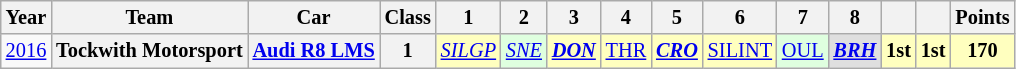<table class="wikitable" style="text-align:center; font-size:85%">
<tr>
<th>Year</th>
<th>Team</th>
<th>Car</th>
<th>Class</th>
<th>1</th>
<th>2</th>
<th>3</th>
<th>4</th>
<th>5</th>
<th>6</th>
<th>7</th>
<th>8</th>
<th></th>
<th></th>
<th>Points</th>
</tr>
<tr>
<td><a href='#'>2016</a></td>
<th>Tockwith Motorsport</th>
<th><a href='#'>Audi R8 LMS</a></th>
<th align=center><strong><span>1</span></strong></th>
<td style="background:#FFFFBF;"><em><a href='#'>SILGP</a></em><br></td>
<td style="background:#DFFFDF;"><em><a href='#'>SNE</a></em><br></td>
<td style="background:#FFFFBF;"><strong><em><a href='#'>DON</a></em></strong><br></td>
<td style="background:#FFFFBF;"><a href='#'>THR</a><br></td>
<td style="background:#FFFFBF;"><strong><em><a href='#'>CRO</a></em></strong><br></td>
<td style="background:#FFFFBF;"><a href='#'>SILINT</a><br></td>
<td style="background:#DFFFDF;"><a href='#'>OUL</a><br></td>
<td style="background:#DFDFDF;"><strong><em><a href='#'>BRH</a></em></strong><br></td>
<th style="background:#FFFFBF;">1st</th>
<th style="background:#FFFFBF;">1st</th>
<th style="background:#FFFFBF;">170</th>
</tr>
</table>
